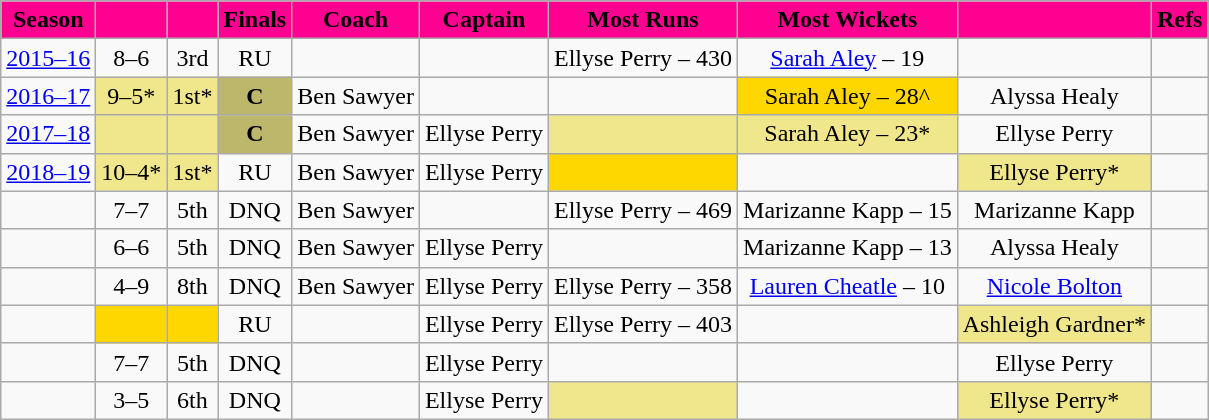<table class="wikitable" style="font-size:100%">
<tr>
<th style="background:#ff0090;">Season</th>
<th style="background:#ff0090;"></th>
<th style="background:#ff0090;"></th>
<th style="background:#ff0090;">Finals</th>
<th style="background:#ff0090;">Coach</th>
<th style="background:#ff0090;">Captain</th>
<th style="background:#ff0090;">Most Runs</th>
<th style="background:#ff0090;">Most Wickets</th>
<th style="background:#ff0090;"></th>
<th style="background:#ff0090;">Refs</th>
</tr>
<tr align=center>
<td><a href='#'>2015–16</a></td>
<td>8–6</td>
<td>3rd</td>
<td>RU</td>
<td></td>
<td></td>
<td>Ellyse Perry – 430</td>
<td><a href='#'>Sarah Aley</a> – 19</td>
<td></td>
<td></td>
</tr>
<tr align=center>
<td><a href='#'>2016–17</a></td>
<td bgcolor="Khaki">9–5*</td>
<td bgcolor="Khaki">1st*</td>
<td bgcolor="DarkKhaki"><strong>C</strong></td>
<td>Ben Sawyer</td>
<td></td>
<td></td>
<td bgcolor="Gold">Sarah Aley – 28^</td>
<td>Alyssa Healy</td>
<td></td>
</tr>
<tr align=center>
<td><a href='#'>2017–18</a></td>
<td bgcolor="Khaki"></td>
<td bgcolor="Khaki"></td>
<td bgcolor="DarkKhaki"><strong>C</strong></td>
<td>Ben Sawyer</td>
<td>Ellyse Perry</td>
<td bgcolor="Khaki"></td>
<td bgcolor="Khaki">Sarah Aley – 23*</td>
<td>Ellyse Perry</td>
<td></td>
</tr>
<tr align=center>
<td><a href='#'>2018–19</a></td>
<td bgcolor="Khaki">10–4*</td>
<td bgcolor="Khaki">1st*</td>
<td>RU</td>
<td>Ben Sawyer</td>
<td>Ellyse Perry</td>
<td bgcolor="Gold"></td>
<td></td>
<td bgcolor="Khaki">Ellyse Perry*</td>
<td></td>
</tr>
<tr align=center>
<td></td>
<td>7–7</td>
<td>5th</td>
<td>DNQ</td>
<td>Ben Sawyer</td>
<td></td>
<td>Ellyse Perry – 469</td>
<td>Marizanne Kapp – 15</td>
<td>Marizanne Kapp</td>
<td></td>
</tr>
<tr align=center>
<td></td>
<td>6–6</td>
<td>5th</td>
<td>DNQ</td>
<td>Ben Sawyer</td>
<td>Ellyse Perry</td>
<td></td>
<td>Marizanne Kapp – 13</td>
<td>Alyssa Healy</td>
<td></td>
</tr>
<tr align=center>
<td></td>
<td>4–9</td>
<td>8th</td>
<td>DNQ</td>
<td>Ben Sawyer</td>
<td>Ellyse Perry</td>
<td>Ellyse Perry – 358</td>
<td><a href='#'>Lauren Cheatle</a> – 10</td>
<td><a href='#'>Nicole Bolton</a></td>
<td></td>
</tr>
<tr align=center>
<td></td>
<td bgcolor="Gold"></td>
<td bgcolor="Gold"></td>
<td>RU</td>
<td></td>
<td>Ellyse Perry</td>
<td>Ellyse Perry – 403</td>
<td></td>
<td bgcolor="Khaki">Ashleigh Gardner*</td>
<td></td>
</tr>
<tr align=center>
<td></td>
<td>7–7</td>
<td>5th</td>
<td>DNQ</td>
<td></td>
<td>Ellyse Perry</td>
<td></td>
<td></td>
<td>Ellyse Perry</td>
<td></td>
</tr>
<tr align=center>
<td></td>
<td>3–5</td>
<td>6th</td>
<td>DNQ</td>
<td></td>
<td>Ellyse Perry</td>
<td bgcolor="Khaki"></td>
<td></td>
<td bgcolor="Khaki">Ellyse Perry*</td>
<td></td>
</tr>
</table>
